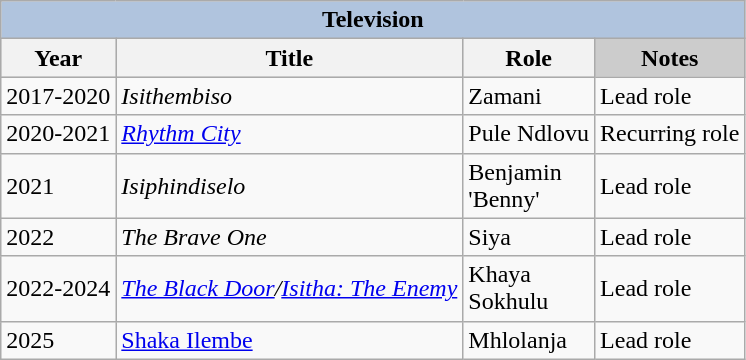<table class="wikitable sortable">
<tr>
<th colspan="4" style="background: LightSteelBlue;">Television</th>
</tr>
<tr style="background:#ccc; text-align:center;">
<th>Year</th>
<th>Title</th>
<th>Role</th>
<td><strong>Notes</strong></td>
</tr>
<tr>
<td>2017-2020</td>
<td><em>Isithembiso</em></td>
<td>Zamani</td>
<td>Lead role</td>
</tr>
<tr>
<td>2020-2021</td>
<td><em><a href='#'>Rhythm City</a></em></td>
<td>Pule Ndlovu</td>
<td>Recurring role</td>
</tr>
<tr>
<td>2021</td>
<td><em>Isiphindiselo</em></td>
<td>Benjamin<br>'Benny'</td>
<td>Lead role</td>
</tr>
<tr>
<td>2022</td>
<td><em>The Brave One</em></td>
<td>Siya</td>
<td>Lead role</td>
</tr>
<tr>
<td>2022-2024</td>
<td><em><a href='#'>The Black Door</a>/<a href='#'>Isitha: The Enemy</a></em></td>
<td>Khaya<br>Sokhulu</td>
<td>Lead role</td>
</tr>
<tr>
<td>2025</td>
<td><a href='#'>Shaka Ilembe</a></td>
<td>Mhlolanja</td>
<td>Lead role</td>
</tr>
</table>
